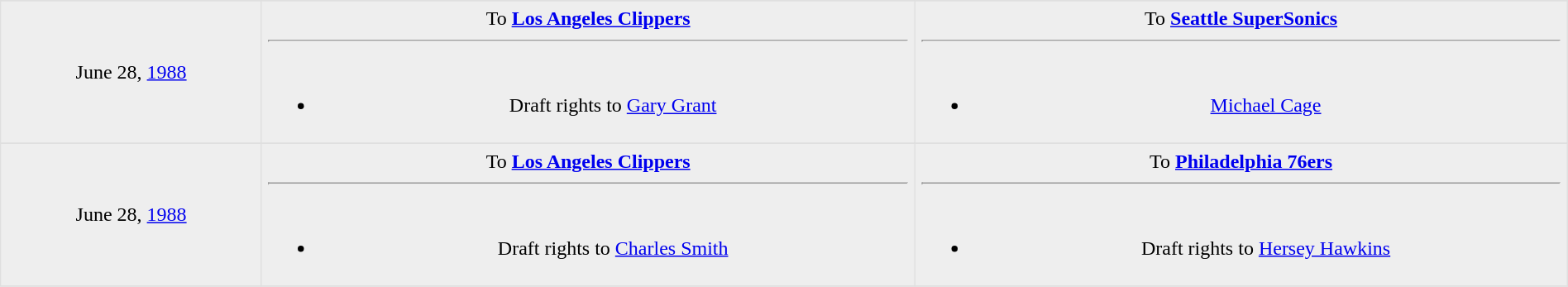<table border=1 style="border-collapse:collapse; text-align: center; width: 100%" bordercolor="#DFDFDF"  cellpadding="5">
<tr>
</tr>
<tr bgcolor="eeeeee">
<td style="width:12%">June 28, <a href='#'>1988</a></td>
<td style="width:30%" valign="top">To <strong><a href='#'>Los Angeles Clippers</a></strong><hr><br><ul><li>Draft rights to <a href='#'>Gary Grant</a></li></ul></td>
<td style="width:30%" valign="top">To <strong><a href='#'>Seattle SuperSonics</a></strong><hr><br><ul><li><a href='#'>Michael Cage</a></li></ul></td>
</tr>
<tr>
</tr>
<tr bgcolor="eeeeee">
<td style="width:12%">June 28, <a href='#'>1988</a></td>
<td style="width:30%" valign="top">To <strong><a href='#'>Los Angeles Clippers</a></strong><hr><br><ul><li>Draft rights to <a href='#'>Charles Smith</a></li></ul></td>
<td style="width:30%" valign="top">To <strong><a href='#'>Philadelphia 76ers</a></strong><hr><br><ul><li>Draft rights to <a href='#'>Hersey Hawkins</a></li></ul></td>
</tr>
<tr>
</tr>
</table>
